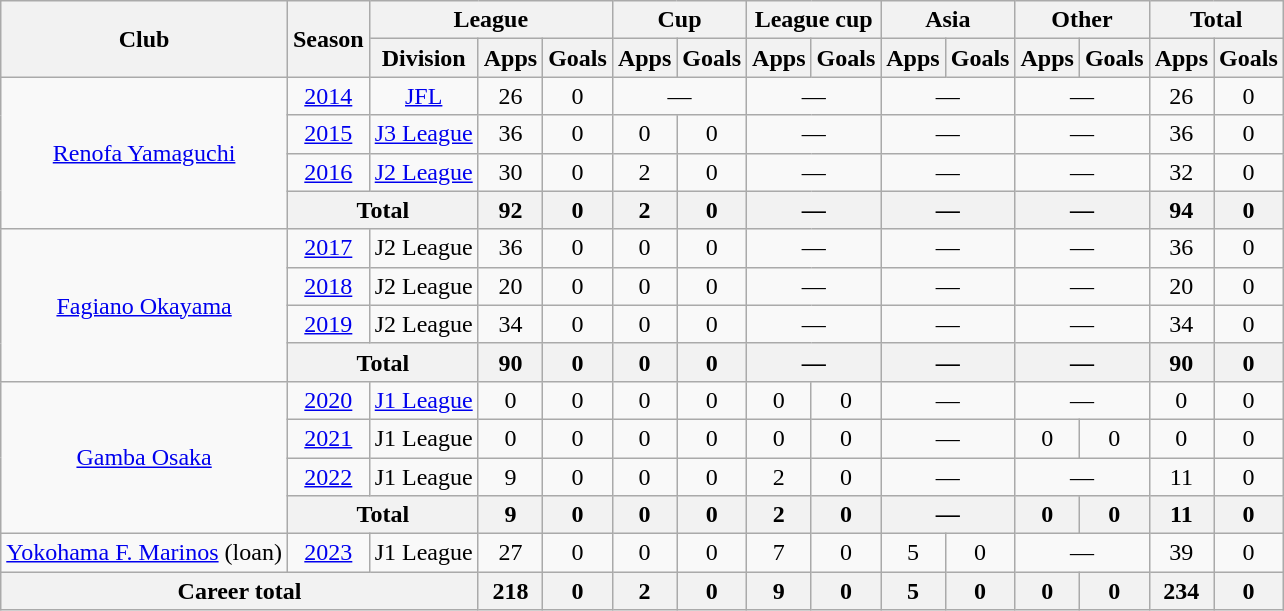<table class="wikitable" style="text-align:center;">
<tr>
<th rowspan="2">Club</th>
<th rowspan="2">Season</th>
<th colspan="3">League</th>
<th colspan="2">Cup</th>
<th colspan="2">League cup</th>
<th colspan="2">Asia</th>
<th colspan="2">Other</th>
<th colspan="2">Total</th>
</tr>
<tr>
<th>Division</th>
<th>Apps</th>
<th>Goals</th>
<th>Apps</th>
<th>Goals</th>
<th>Apps</th>
<th>Goals</th>
<th>Apps</th>
<th>Goals</th>
<th>Apps</th>
<th>Goals</th>
<th>Apps</th>
<th>Goals</th>
</tr>
<tr>
<td rowspan="4"><a href='#'>Renofa Yamaguchi</a></td>
<td><a href='#'>2014</a></td>
<td><a href='#'>JFL</a></td>
<td>26</td>
<td>0</td>
<td colspan="2">—</td>
<td colspan="2">—</td>
<td colspan="2">—</td>
<td colspan="2">—</td>
<td>26</td>
<td>0</td>
</tr>
<tr>
<td><a href='#'>2015</a></td>
<td><a href='#'>J3 League</a></td>
<td>36</td>
<td>0</td>
<td>0</td>
<td>0</td>
<td colspan="2">—</td>
<td colspan="2">—</td>
<td colspan="2">—</td>
<td>36</td>
<td>0</td>
</tr>
<tr>
<td><a href='#'>2016</a></td>
<td><a href='#'>J2 League</a></td>
<td>30</td>
<td>0</td>
<td>2</td>
<td>0</td>
<td colspan="2">—</td>
<td colspan="2">—</td>
<td colspan="2">—</td>
<td>32</td>
<td>0</td>
</tr>
<tr>
<th colspan="2">Total</th>
<th>92</th>
<th>0</th>
<th>2</th>
<th>0</th>
<th colspan="2">—</th>
<th colspan="2">—</th>
<th colspan="2">—</th>
<th>94</th>
<th>0</th>
</tr>
<tr>
<td rowspan="4"><a href='#'>Fagiano Okayama</a></td>
<td><a href='#'>2017</a></td>
<td>J2 League</td>
<td>36</td>
<td>0</td>
<td>0</td>
<td>0</td>
<td colspan="2">—</td>
<td colspan="2">—</td>
<td colspan="2">—</td>
<td>36</td>
<td>0</td>
</tr>
<tr>
<td><a href='#'>2018</a></td>
<td>J2 League</td>
<td>20</td>
<td>0</td>
<td>0</td>
<td>0</td>
<td colspan="2">—</td>
<td colspan="2">—</td>
<td colspan="2">—</td>
<td>20</td>
<td>0</td>
</tr>
<tr>
<td><a href='#'>2019</a></td>
<td>J2 League</td>
<td>34</td>
<td>0</td>
<td>0</td>
<td>0</td>
<td colspan="2">—</td>
<td colspan="2">—</td>
<td colspan="2">—</td>
<td>34</td>
<td>0</td>
</tr>
<tr>
<th colspan=2>Total</th>
<th>90</th>
<th>0</th>
<th>0</th>
<th>0</th>
<th colspan="2">—</th>
<th colspan="2">—</th>
<th colspan="2">—</th>
<th>90</th>
<th>0</th>
</tr>
<tr>
<td rowspan="4"><a href='#'>Gamba Osaka</a></td>
<td><a href='#'>2020</a></td>
<td><a href='#'>J1 League</a></td>
<td>0</td>
<td>0</td>
<td>0</td>
<td>0</td>
<td>0</td>
<td>0</td>
<td colspan="2">—</td>
<td colspan="2">—</td>
<td>0</td>
<td>0</td>
</tr>
<tr>
<td><a href='#'>2021</a></td>
<td>J1 League</td>
<td>0</td>
<td>0</td>
<td>0</td>
<td>0</td>
<td>0</td>
<td>0</td>
<td colspan="2">—</td>
<td>0</td>
<td>0</td>
<td>0</td>
<td>0</td>
</tr>
<tr>
<td><a href='#'>2022</a></td>
<td>J1 League</td>
<td>9</td>
<td>0</td>
<td>0</td>
<td>0</td>
<td>2</td>
<td>0</td>
<td colspan="2">—</td>
<td colspan="2">—</td>
<td>11</td>
<td>0</td>
</tr>
<tr>
<th colspan=2>Total</th>
<th>9</th>
<th>0</th>
<th>0</th>
<th>0</th>
<th>2</th>
<th>0</th>
<th colspan="2">—</th>
<th>0</th>
<th>0</th>
<th>11</th>
<th>0</th>
</tr>
<tr>
<td><a href='#'>Yokohama F. Marinos</a> (loan)</td>
<td><a href='#'>2023</a></td>
<td>J1 League</td>
<td>27</td>
<td>0</td>
<td>0</td>
<td>0</td>
<td>7</td>
<td>0</td>
<td>5</td>
<td>0</td>
<td colspan="2">—</td>
<td>39</td>
<td>0</td>
</tr>
<tr>
<th colspan=3>Career total</th>
<th>218</th>
<th>0</th>
<th>2</th>
<th>0</th>
<th>9</th>
<th>0</th>
<th>5</th>
<th>0</th>
<th>0</th>
<th>0</th>
<th>234</th>
<th>0</th>
</tr>
</table>
